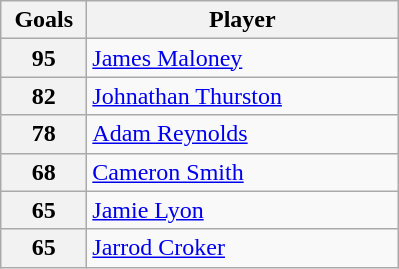<table class="wikitable" style="text-align:left;">
<tr>
<th width=50>Goals</th>
<th width=200>Player</th>
</tr>
<tr>
<th>95</th>
<td> <a href='#'>James Maloney</a></td>
</tr>
<tr>
<th>82</th>
<td> <a href='#'>Johnathan Thurston</a></td>
</tr>
<tr>
<th>78</th>
<td> <a href='#'>Adam Reynolds</a></td>
</tr>
<tr>
<th>68</th>
<td> <a href='#'>Cameron Smith</a></td>
</tr>
<tr>
<th>65</th>
<td> <a href='#'>Jamie Lyon</a></td>
</tr>
<tr>
<th>65</th>
<td> <a href='#'>Jarrod Croker</a></td>
</tr>
</table>
